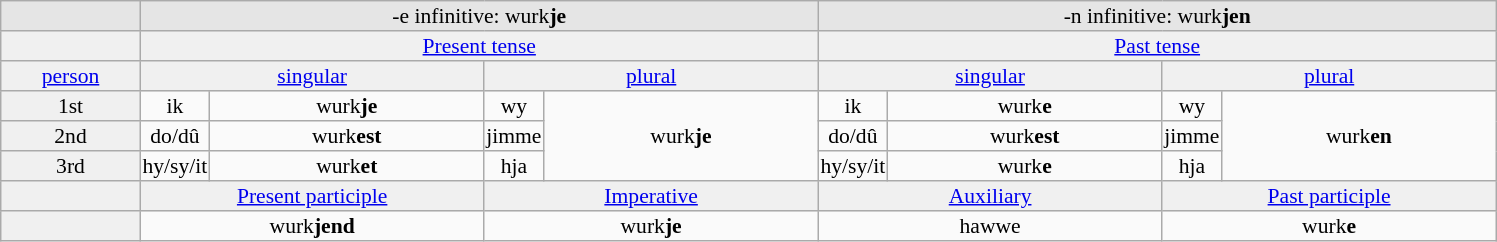<table style="background:#FAFAFA; width:750; margin-bottom:1em; border: 1px solid #AAAAAA; font-size:90%; border-collapse:collapse;" rules="all">
<tr>
<td width=90 bgcolor=#E5E5E5></td>
<td colspan=4 align=center bgcolor=#E5E5E5>-e infinitive: wurk<strong>je</strong></td>
<td colspan=4 align=center bgcolor=#E5E5E5>-n infinitive: wurk<strong>jen</strong></td>
</tr>
<tr>
<td colspan=1 bgcolor=#F0F0F0></td>
<td colspan=4 width=360 align=center bgcolor=#F0F0F0><a href='#'>Present tense</a></td>
<td colspan=4 width=360 align=center bgcolor=#F0F0F0><a href='#'>Past tense</a></td>
</tr>
<tr>
<td align=center bgcolor=#F0F0F0><a href='#'>person</a></td>
<td colspan=2 width=180 align=center bgcolor=#F0F0F0><a href='#'>singular</a></td>
<td colspan=2 width=180 align=center bgcolor=#F0F0F0><a href='#'>plural</a></td>
<td colspan=2 width=180 align=center bgcolor=#F0F0F0><a href='#'>singular</a></td>
<td colspan=2 width=180 align=center bgcolor=#F0F0F0><a href='#'>plural</a></td>
</tr>
<tr>
<td align=center bgcolor=#F0F0F0>1st</td>
<td width=30 align=center>ik</td>
<td width=180 align=center>wurk<strong>je</strong></td>
<td width=30 align=center>wy</td>
<td rowspan=3 width=180 align=center>wurk<strong>je</strong></td>
<td width=30 align=center>ik</td>
<td width=180 align=center>wurk<strong>e</strong></td>
<td width=30 align=center>wy</td>
<td rowspan=3 width=180 align=center>wurk<strong>en</strong></td>
</tr>
<tr>
<td align=center bgcolor=#F0F0F0>2nd</td>
<td width=30 align=center>do/dû</td>
<td width=180 align=center>wurk<strong>est</strong></td>
<td width=30 align=center>jimme</td>
<td width=30 align=center>do/dû</td>
<td width=180 align=center>wurk<strong>est</strong></td>
<td width=30 align=center>jimme</td>
</tr>
<tr>
<td align=center bgcolor=#F0F0F0>3rd</td>
<td width=30 align=center>hy/sy/it</td>
<td width=180 align=center>wurk<strong>et</strong></td>
<td width=30 align=center>hja</td>
<td width=30 align=center>hy/sy/it</td>
<td width=180 align=center>wurk<strong>e</strong></td>
<td width=30 align=center>hja</td>
</tr>
<tr>
<td colspan=1 bgcolor=#F0F0F0></td>
<td colspan=2 width=180 align=center bgcolor=#F0F0F0><a href='#'>Present participle</a></td>
<td colspan=2 width=180 align=center bgcolor=#F0F0F0><a href='#'>Imperative</a></td>
<td colspan=2 width=180 align=center bgcolor=#F0F0F0><a href='#'>Auxiliary</a></td>
<td colspan=2 width=180 align=center bgcolor=#F0F0F0><a href='#'>Past participle</a></td>
</tr>
<tr>
<td colspan=1 bgcolor=#F0F0F0></td>
<td colspan=2 width=180 align=center>wurk<strong>jend</strong></td>
<td colspan=2 width=180 align=center>wurk<strong>je</strong></td>
<td colspan=2 width=180 align=center>hawwe</td>
<td colspan=2 width=180 align=center>wurk<strong>e</strong></td>
</tr>
</table>
